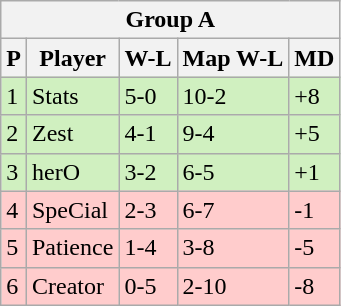<table class="wikitable" style="display: inline-table;">
<tr>
<th colspan="5">Group A</th>
</tr>
<tr>
<th>P</th>
<th>Player</th>
<th>W-L</th>
<th>Map W-L</th>
<th>MD</th>
</tr>
<tr style="background: #D0F0C0;">
<td>1</td>
<td>Stats</td>
<td>5-0</td>
<td>10-2</td>
<td>+8</td>
</tr>
<tr style="background: #D0F0C0;">
<td>2</td>
<td>Zest</td>
<td>4-1</td>
<td>9-4</td>
<td>+5</td>
</tr>
<tr style="background: #D0F0C0;">
<td>3</td>
<td>herO</td>
<td>3-2</td>
<td>6-5</td>
<td>+1</td>
</tr>
<tr style="background: #FFCCCC;">
<td>4</td>
<td>SpeCial</td>
<td>2-3</td>
<td>6-7</td>
<td>-1</td>
</tr>
<tr style="background: #FFCCCC;">
<td>5</td>
<td>Patience</td>
<td>1-4</td>
<td>3-8</td>
<td>-5</td>
</tr>
<tr style="background: #FFCCCC;">
<td>6</td>
<td>Creator</td>
<td>0-5</td>
<td>2-10</td>
<td>-8</td>
</tr>
</table>
